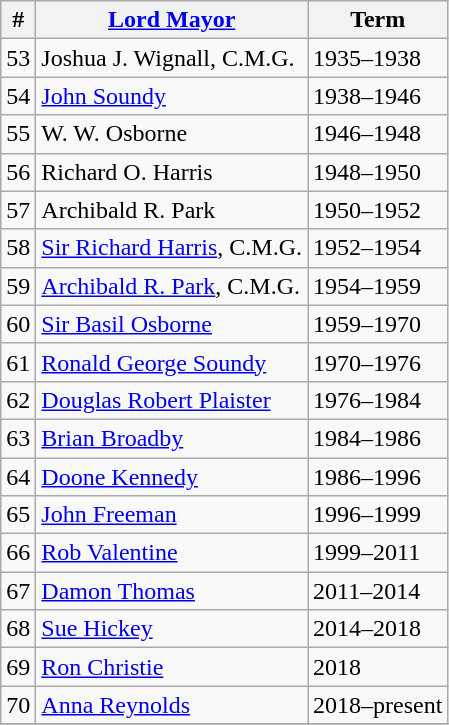<table class="wikitable">
<tr>
<th>#</th>
<th><a href='#'>Lord Mayor</a></th>
<th>Term</th>
</tr>
<tr>
<td>53</td>
<td>Joshua J. Wignall, C.M.G.</td>
<td>1935–1938</td>
</tr>
<tr>
<td>54</td>
<td><a href='#'>John Soundy</a></td>
<td>1938–1946</td>
</tr>
<tr>
<td>55</td>
<td>W. W. Osborne</td>
<td>1946–1948</td>
</tr>
<tr>
<td>56</td>
<td>Richard O. Harris</td>
<td>1948–1950</td>
</tr>
<tr>
<td>57</td>
<td>Archibald R. Park</td>
<td>1950–1952</td>
</tr>
<tr>
<td>58</td>
<td><a href='#'>Sir Richard Harris</a>, C.M.G.</td>
<td>1952–1954</td>
</tr>
<tr>
<td>59</td>
<td><a href='#'>Archibald R. Park</a>, C.M.G.</td>
<td>1954–1959</td>
</tr>
<tr>
<td>60</td>
<td><a href='#'>Sir Basil Osborne</a></td>
<td>1959–1970</td>
</tr>
<tr>
<td>61</td>
<td><a href='#'>Ronald George Soundy</a></td>
<td>1970–1976</td>
</tr>
<tr>
<td>62</td>
<td><a href='#'>Douglas Robert Plaister</a></td>
<td>1976–1984</td>
</tr>
<tr>
<td>63</td>
<td><a href='#'>Brian Broadby</a></td>
<td>1984–1986</td>
</tr>
<tr>
<td>64</td>
<td><a href='#'>Doone Kennedy</a></td>
<td>1986–1996</td>
</tr>
<tr>
<td>65</td>
<td><a href='#'>John Freeman</a></td>
<td>1996–1999</td>
</tr>
<tr>
<td>66</td>
<td><a href='#'>Rob Valentine</a></td>
<td>1999–2011</td>
</tr>
<tr>
<td>67</td>
<td><a href='#'>Damon Thomas</a></td>
<td>2011–2014</td>
</tr>
<tr>
<td>68</td>
<td><a href='#'>Sue Hickey</a></td>
<td>2014–2018</td>
</tr>
<tr>
<td>69</td>
<td><a href='#'>Ron Christie</a></td>
<td>2018</td>
</tr>
<tr>
<td>70</td>
<td><a href='#'>Anna Reynolds</a></td>
<td>2018–present</td>
</tr>
<tr>
</tr>
</table>
